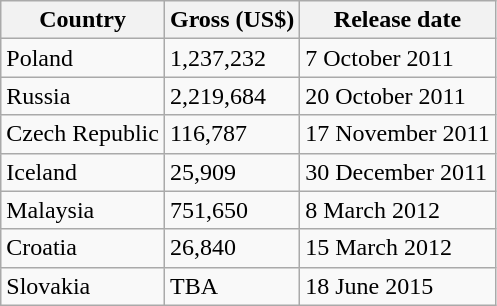<table class=wikitable>
<tr>
<th>Country</th>
<th>Gross (US$)</th>
<th>Release date</th>
</tr>
<tr>
<td>Poland</td>
<td>1,237,232</td>
<td>7 October 2011</td>
</tr>
<tr>
<td>Russia</td>
<td>2,219,684</td>
<td>20 October 2011</td>
</tr>
<tr>
<td>Czech Republic</td>
<td>116,787</td>
<td>17 November 2011</td>
</tr>
<tr>
<td>Iceland</td>
<td>25,909</td>
<td>30 December 2011</td>
</tr>
<tr>
<td>Malaysia</td>
<td>751,650</td>
<td>8 March 2012</td>
</tr>
<tr>
<td>Croatia</td>
<td>26,840</td>
<td>15 March 2012</td>
</tr>
<tr>
<td>Slovakia</td>
<td>TBA</td>
<td>18 June 2015</td>
</tr>
</table>
